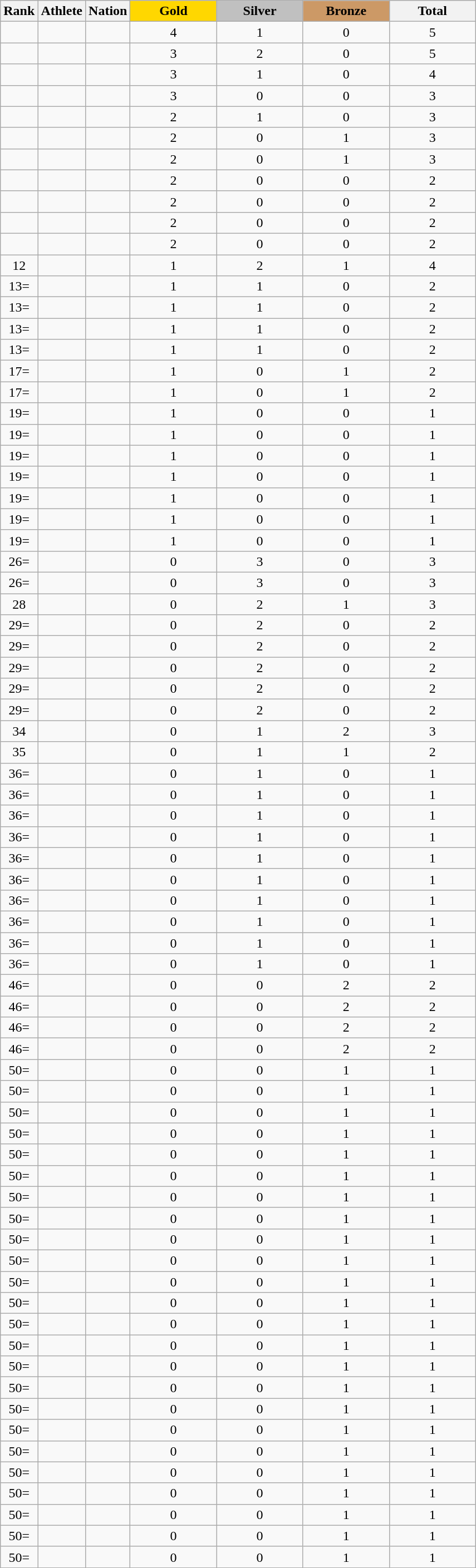<table class="wikitable sortable" style="text-align:center;">
<tr>
<th>Rank</th>
<th>Athlete</th>
<th>Nation</th>
<td style="background:gold; width:6em; font-weight:bold;">Gold</td>
<td style="background:silver; width:6em; font-weight:bold;">Silver</td>
<td style="background:#cc9966; width:6em; font-weight:bold;">Bronze</td>
<th style="width:6em;">Total</th>
</tr>
<tr>
<td></td>
<td align=left></td>
<td align=left></td>
<td>4</td>
<td>1</td>
<td>0</td>
<td>5</td>
</tr>
<tr>
<td></td>
<td align=left></td>
<td align=left></td>
<td>3</td>
<td>2</td>
<td>0</td>
<td>5</td>
</tr>
<tr>
<td></td>
<td align=left></td>
<td align=left></td>
<td>3</td>
<td>1</td>
<td>0</td>
<td>4</td>
</tr>
<tr>
<td></td>
<td align=left></td>
<td align=left></td>
<td>3</td>
<td>0</td>
<td>0</td>
<td>3</td>
</tr>
<tr>
<td></td>
<td align=left></td>
<td align=left></td>
<td>2</td>
<td>1</td>
<td>0</td>
<td>3</td>
</tr>
<tr>
<td></td>
<td align=left></td>
<td align=left></td>
<td>2</td>
<td>0</td>
<td>1</td>
<td>3</td>
</tr>
<tr>
<td></td>
<td align=left></td>
<td align=left></td>
<td>2</td>
<td>0</td>
<td>1</td>
<td>3</td>
</tr>
<tr>
<td></td>
<td align=left></td>
<td align=left></td>
<td>2</td>
<td>0</td>
<td>0</td>
<td>2</td>
</tr>
<tr>
<td></td>
<td align=left></td>
<td align=left></td>
<td>2</td>
<td>0</td>
<td>0</td>
<td>2</td>
</tr>
<tr>
<td></td>
<td align=left></td>
<td align=left></td>
<td>2</td>
<td>0</td>
<td>0</td>
<td>2</td>
</tr>
<tr>
<td></td>
<td align=left></td>
<td align=left></td>
<td>2</td>
<td>0</td>
<td>0</td>
<td>2</td>
</tr>
<tr>
<td>12</td>
<td align=left></td>
<td align=left></td>
<td>1</td>
<td>2</td>
<td>1</td>
<td>4</td>
</tr>
<tr>
<td>13=</td>
<td align=left></td>
<td align=left></td>
<td>1</td>
<td>1</td>
<td>0</td>
<td>2</td>
</tr>
<tr>
<td>13=</td>
<td align=left></td>
<td align=left></td>
<td>1</td>
<td>1</td>
<td>0</td>
<td>2</td>
</tr>
<tr>
<td>13=</td>
<td align=left></td>
<td align=left></td>
<td>1</td>
<td>1</td>
<td>0</td>
<td>2</td>
</tr>
<tr>
<td>13=</td>
<td align=left></td>
<td align=left></td>
<td>1</td>
<td>1</td>
<td>0</td>
<td>2</td>
</tr>
<tr>
<td>17=</td>
<td align=left></td>
<td align=left></td>
<td>1</td>
<td>0</td>
<td>1</td>
<td>2</td>
</tr>
<tr>
<td>17=</td>
<td align=left></td>
<td align=left></td>
<td>1</td>
<td>0</td>
<td>1</td>
<td>2</td>
</tr>
<tr>
<td>19=</td>
<td align=left></td>
<td align=left></td>
<td>1</td>
<td>0</td>
<td>0</td>
<td>1</td>
</tr>
<tr>
<td>19=</td>
<td align=left></td>
<td align=left></td>
<td>1</td>
<td>0</td>
<td>0</td>
<td>1</td>
</tr>
<tr>
<td>19=</td>
<td align=left></td>
<td align=left></td>
<td>1</td>
<td>0</td>
<td>0</td>
<td>1</td>
</tr>
<tr>
<td>19=</td>
<td align=left></td>
<td align=left></td>
<td>1</td>
<td>0</td>
<td>0</td>
<td>1</td>
</tr>
<tr>
<td>19=</td>
<td align=left></td>
<td align=left></td>
<td>1</td>
<td>0</td>
<td>0</td>
<td>1</td>
</tr>
<tr>
<td>19=</td>
<td align=left></td>
<td align=left></td>
<td>1</td>
<td>0</td>
<td>0</td>
<td>1</td>
</tr>
<tr>
<td>19=</td>
<td align=left></td>
<td align=left></td>
<td>1</td>
<td>0</td>
<td>0</td>
<td>1</td>
</tr>
<tr>
<td>26=</td>
<td align=left></td>
<td align=left></td>
<td>0</td>
<td>3</td>
<td>0</td>
<td>3</td>
</tr>
<tr>
<td>26=</td>
<td align=left></td>
<td align=left></td>
<td>0</td>
<td>3</td>
<td>0</td>
<td>3</td>
</tr>
<tr>
<td>28</td>
<td align=left></td>
<td align=left></td>
<td>0</td>
<td>2</td>
<td>1</td>
<td>3</td>
</tr>
<tr>
<td>29=</td>
<td align=left></td>
<td align=left></td>
<td>0</td>
<td>2</td>
<td>0</td>
<td>2</td>
</tr>
<tr>
<td>29=</td>
<td align=left></td>
<td align=left></td>
<td>0</td>
<td>2</td>
<td>0</td>
<td>2</td>
</tr>
<tr>
<td>29=</td>
<td align=left></td>
<td align=left></td>
<td>0</td>
<td>2</td>
<td>0</td>
<td>2</td>
</tr>
<tr>
<td>29=</td>
<td align=left></td>
<td align=left></td>
<td>0</td>
<td>2</td>
<td>0</td>
<td>2</td>
</tr>
<tr>
<td>29=</td>
<td align=left></td>
<td align=left></td>
<td>0</td>
<td>2</td>
<td>0</td>
<td>2</td>
</tr>
<tr>
<td>34</td>
<td align=left></td>
<td align=left></td>
<td>0</td>
<td>1</td>
<td>2</td>
<td>3</td>
</tr>
<tr>
<td>35</td>
<td align=left></td>
<td align=left></td>
<td>0</td>
<td>1</td>
<td>1</td>
<td>2</td>
</tr>
<tr>
<td>36=</td>
<td align=left></td>
<td align=left></td>
<td>0</td>
<td>1</td>
<td>0</td>
<td>1</td>
</tr>
<tr>
<td>36=</td>
<td align=left></td>
<td align=left></td>
<td>0</td>
<td>1</td>
<td>0</td>
<td>1</td>
</tr>
<tr>
<td>36=</td>
<td align=left></td>
<td align=left></td>
<td>0</td>
<td>1</td>
<td>0</td>
<td>1</td>
</tr>
<tr>
<td>36=</td>
<td align=left></td>
<td align=left></td>
<td>0</td>
<td>1</td>
<td>0</td>
<td>1</td>
</tr>
<tr>
<td>36=</td>
<td align=left></td>
<td align=left></td>
<td>0</td>
<td>1</td>
<td>0</td>
<td>1</td>
</tr>
<tr>
<td>36=</td>
<td align=left></td>
<td align=left></td>
<td>0</td>
<td>1</td>
<td>0</td>
<td>1</td>
</tr>
<tr>
<td>36=</td>
<td align=left></td>
<td align=left></td>
<td>0</td>
<td>1</td>
<td>0</td>
<td>1</td>
</tr>
<tr>
<td>36=</td>
<td align=left></td>
<td align=left></td>
<td>0</td>
<td>1</td>
<td>0</td>
<td>1</td>
</tr>
<tr>
<td>36=</td>
<td align=left></td>
<td align=left></td>
<td>0</td>
<td>1</td>
<td>0</td>
<td>1</td>
</tr>
<tr>
<td>36=</td>
<td align=left></td>
<td align=left></td>
<td>0</td>
<td>1</td>
<td>0</td>
<td>1</td>
</tr>
<tr>
<td>46=</td>
<td align=left></td>
<td align=left></td>
<td>0</td>
<td>0</td>
<td>2</td>
<td>2</td>
</tr>
<tr>
<td>46=</td>
<td align=left></td>
<td align=left></td>
<td>0</td>
<td>0</td>
<td>2</td>
<td>2</td>
</tr>
<tr>
<td>46=</td>
<td align=left></td>
<td align=left></td>
<td>0</td>
<td>0</td>
<td>2</td>
<td>2</td>
</tr>
<tr>
<td>46=</td>
<td align=left></td>
<td align=left></td>
<td>0</td>
<td>0</td>
<td>2</td>
<td>2</td>
</tr>
<tr>
<td>50=</td>
<td align=left></td>
<td align=left></td>
<td>0</td>
<td>0</td>
<td>1</td>
<td>1</td>
</tr>
<tr>
<td>50=</td>
<td align=left></td>
<td align=left></td>
<td>0</td>
<td>0</td>
<td>1</td>
<td>1</td>
</tr>
<tr>
<td>50=</td>
<td align=left></td>
<td align=left></td>
<td>0</td>
<td>0</td>
<td>1</td>
<td>1</td>
</tr>
<tr>
<td>50=</td>
<td align=left></td>
<td align=left></td>
<td>0</td>
<td>0</td>
<td>1</td>
<td>1</td>
</tr>
<tr>
<td>50=</td>
<td align=left></td>
<td align=left></td>
<td>0</td>
<td>0</td>
<td>1</td>
<td>1</td>
</tr>
<tr>
<td>50=</td>
<td align=left></td>
<td align=left></td>
<td>0</td>
<td>0</td>
<td>1</td>
<td>1</td>
</tr>
<tr>
<td>50=</td>
<td align=left></td>
<td align=left></td>
<td>0</td>
<td>0</td>
<td>1</td>
<td>1</td>
</tr>
<tr>
<td>50=</td>
<td align=left></td>
<td align=left></td>
<td>0</td>
<td>0</td>
<td>1</td>
<td>1</td>
</tr>
<tr>
<td>50=</td>
<td align=left></td>
<td align=left></td>
<td>0</td>
<td>0</td>
<td>1</td>
<td>1</td>
</tr>
<tr>
<td>50=</td>
<td align=left></td>
<td align=left></td>
<td>0</td>
<td>0</td>
<td>1</td>
<td>1</td>
</tr>
<tr>
<td>50=</td>
<td align=left></td>
<td align=left></td>
<td>0</td>
<td>0</td>
<td>1</td>
<td>1</td>
</tr>
<tr>
<td>50=</td>
<td align=left></td>
<td align=left></td>
<td>0</td>
<td>0</td>
<td>1</td>
<td>1</td>
</tr>
<tr>
<td>50=</td>
<td align=left></td>
<td align=left></td>
<td>0</td>
<td>0</td>
<td>1</td>
<td>1</td>
</tr>
<tr>
<td>50=</td>
<td align=left></td>
<td align=left></td>
<td>0</td>
<td>0</td>
<td>1</td>
<td>1</td>
</tr>
<tr>
<td>50=</td>
<td align=left></td>
<td align=left></td>
<td>0</td>
<td>0</td>
<td>1</td>
<td>1</td>
</tr>
<tr>
<td>50=</td>
<td align=left></td>
<td align=left></td>
<td>0</td>
<td>0</td>
<td>1</td>
<td>1</td>
</tr>
<tr>
<td>50=</td>
<td align=left></td>
<td align=left></td>
<td>0</td>
<td>0</td>
<td>1</td>
<td>1</td>
</tr>
<tr>
<td>50=</td>
<td align=left></td>
<td align=left></td>
<td>0</td>
<td>0</td>
<td>1</td>
<td>1</td>
</tr>
<tr>
<td>50=</td>
<td align=left></td>
<td align=left></td>
<td>0</td>
<td>0</td>
<td>1</td>
<td>1</td>
</tr>
<tr>
<td>50=</td>
<td align=left></td>
<td align=left></td>
<td>0</td>
<td>0</td>
<td>1</td>
<td>1</td>
</tr>
<tr>
<td>50=</td>
<td align=left></td>
<td align=left></td>
<td>0</td>
<td>0</td>
<td>1</td>
<td>1</td>
</tr>
<tr>
<td>50=</td>
<td align=left></td>
<td align=left></td>
<td>0</td>
<td>0</td>
<td>1</td>
<td>1</td>
</tr>
<tr>
<td>50=</td>
<td align=left></td>
<td align=left></td>
<td>0</td>
<td>0</td>
<td>1</td>
<td>1</td>
</tr>
<tr>
<td>50=</td>
<td align=left></td>
<td align=left></td>
<td>0</td>
<td>0</td>
<td>1</td>
<td>1</td>
</tr>
</table>
